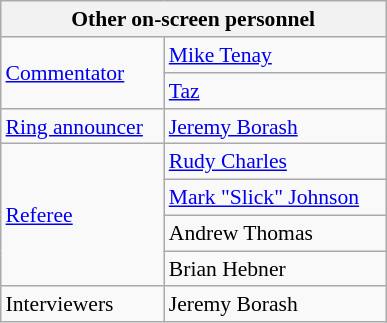<table class="wikitable" style="float:right; border:1px; font-size:90%; margin-left:1em;">
<tr>
<th colspan="2" style="width:250px;"><strong>Other on-screen personnel</strong></th>
</tr>
<tr>
<td rowspan=2><a href='#'>Commentator</a></td>
<td><a href='#'>Mike Tenay</a></td>
</tr>
<tr>
<td><a href='#'>Taz</a></td>
</tr>
<tr>
<td><a href='#'>Ring announcer</a></td>
<td><a href='#'>Jeremy Borash</a></td>
</tr>
<tr>
<td rowspan=4><a href='#'>Referee</a></td>
<td><a href='#'>Rudy Charles</a></td>
</tr>
<tr>
<td><a href='#'>Mark "Slick" Johnson</a></td>
</tr>
<tr>
<td>Andrew Thomas</td>
</tr>
<tr>
<td>Brian Hebner</td>
</tr>
<tr>
<td>Interviewers</td>
<td>Jeremy Borash</td>
</tr>
</table>
